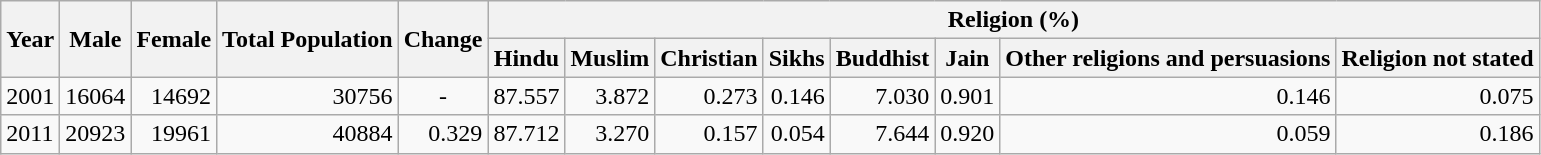<table class="wikitable">
<tr>
<th rowspan="2">Year</th>
<th rowspan="2">Male</th>
<th rowspan="2">Female</th>
<th rowspan="2">Total Population</th>
<th rowspan="2">Change</th>
<th colspan="8">Religion (%)</th>
</tr>
<tr>
<th>Hindu</th>
<th>Muslim</th>
<th>Christian</th>
<th>Sikhs</th>
<th>Buddhist</th>
<th>Jain</th>
<th>Other religions and persuasions</th>
<th>Religion not stated</th>
</tr>
<tr>
<td>2001</td>
<td style="text-align:right;">16064</td>
<td style="text-align:right;">14692</td>
<td style="text-align:right;">30756</td>
<td style="text-align:center;">-</td>
<td style="text-align:right;">87.557</td>
<td style="text-align:right;">3.872</td>
<td style="text-align:right;">0.273</td>
<td style="text-align:right;">0.146</td>
<td style="text-align:right;">7.030</td>
<td style="text-align:right;">0.901</td>
<td style="text-align:right;">0.146</td>
<td style="text-align:right;">0.075</td>
</tr>
<tr>
<td>2011</td>
<td style="text-align:right;">20923</td>
<td style="text-align:right;">19961</td>
<td style="text-align:right;">40884</td>
<td style="text-align:right;">0.329</td>
<td style="text-align:right;">87.712</td>
<td style="text-align:right;">3.270</td>
<td style="text-align:right;">0.157</td>
<td style="text-align:right;">0.054</td>
<td style="text-align:right;">7.644</td>
<td style="text-align:right;">0.920</td>
<td style="text-align:right;">0.059</td>
<td style="text-align:right;">0.186</td>
</tr>
</table>
